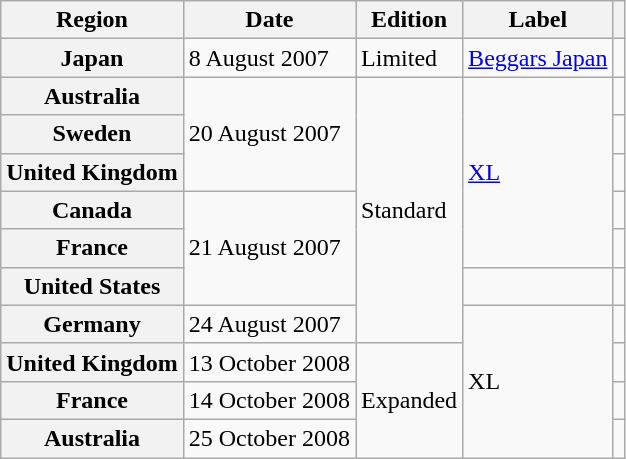<table class="wikitable plainrowheaders">
<tr>
<th scope="col">Region</th>
<th scope="col">Date</th>
<th scope="col">Edition</th>
<th scope="col">Label</th>
<th scope="col"></th>
</tr>
<tr>
<th scope="row">Japan</th>
<td>8 August 2007</td>
<td>Limited</td>
<td><a href='#'>Beggars Japan</a></td>
<td align="center"></td>
</tr>
<tr>
<th scope="row">Australia</th>
<td rowspan="3">20 August 2007</td>
<td rowspan="7">Standard</td>
<td rowspan="5"><a href='#'>XL</a></td>
<td align="center"></td>
</tr>
<tr>
<th scope="row">Sweden</th>
<td align="center"></td>
</tr>
<tr>
<th scope="row">United Kingdom</th>
<td align="center"></td>
</tr>
<tr>
<th scope="row">Canada</th>
<td rowspan="3">21 August 2007</td>
<td align="center"></td>
</tr>
<tr>
<th scope="row">France</th>
<td align="center"></td>
</tr>
<tr>
<th scope="row">United States</th>
<td></td>
<td align="center"></td>
</tr>
<tr>
<th scope="row">Germany</th>
<td>24 August 2007</td>
<td rowspan="4">XL</td>
<td align="center"></td>
</tr>
<tr>
<th scope="row">United Kingdom</th>
<td>13 October 2008</td>
<td rowspan="3">Expanded</td>
<td align="center"></td>
</tr>
<tr>
<th scope="row">France</th>
<td>14 October 2008</td>
<td align="center"></td>
</tr>
<tr>
<th scope="row">Australia</th>
<td>25 October 2008</td>
<td align="center"></td>
</tr>
</table>
